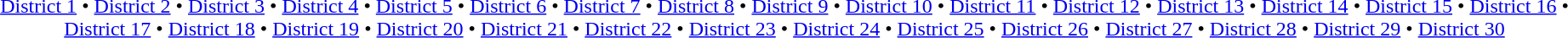<table id=toc class=toc summary=Contents>
<tr>
<td align=center><a href='#'>District 1</a> • <a href='#'>District 2</a> • <a href='#'>District 3</a> • <a href='#'>District 4</a> • <a href='#'>District 5</a> • <a href='#'>District 6</a> • <a href='#'>District 7</a> • <a href='#'>District 8</a> • <a href='#'>District 9</a> • <a href='#'>District 10</a> • <a href='#'>District 11</a> • <a href='#'>District 12</a> • <a href='#'>District 13</a> • <a href='#'>District 14</a> • <a href='#'>District 15</a> • <a href='#'>District 16</a> • <a href='#'>District 17</a> • <a href='#'>District 18</a> • <a href='#'>District 19</a> • <a href='#'>District 20</a> • <a href='#'>District 21</a> • <a href='#'>District 22</a> • <a href='#'>District 23</a> • <a href='#'>District 24</a> • <a href='#'>District 25</a> • <a href='#'>District 26</a> • <a href='#'>District 27</a> • <a href='#'>District 28</a> • <a href='#'>District 29</a> • <a href='#'>District 30</a></td>
</tr>
</table>
